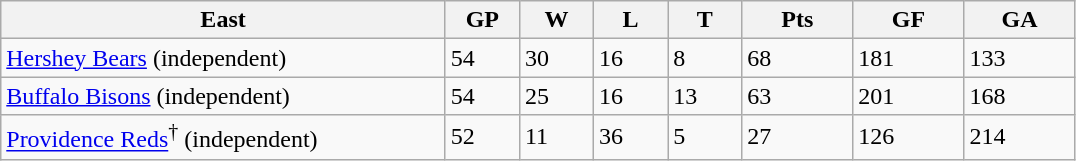<table class="wikitable">
<tr>
<th bgcolor="#DDDDFF" width="30%">East</th>
<th bgcolor="#DDDDFF" width="5%">GP</th>
<th bgcolor="#DDDDFF" width="5%">W</th>
<th bgcolor="#DDDDFF" width="5%">L</th>
<th bgcolor="#DDDDFF" width="5%">T</th>
<th bgcolor="#DDDDFF" width="7.5%">Pts</th>
<th bgcolor="#DDDDFF" width="7.5%">GF</th>
<th bgcolor="#DDDDFF" width="7.5%">GA</th>
</tr>
<tr>
<td><a href='#'>Hershey Bears</a> (independent)</td>
<td>54</td>
<td>30</td>
<td>16</td>
<td>8</td>
<td>68</td>
<td>181</td>
<td>133</td>
</tr>
<tr>
<td><a href='#'>Buffalo Bisons</a> (independent)</td>
<td>54</td>
<td>25</td>
<td>16</td>
<td>13</td>
<td>63</td>
<td>201</td>
<td>168</td>
</tr>
<tr>
<td><a href='#'>Providence Reds</a><sup>†</sup> (independent)</td>
<td>52</td>
<td>11</td>
<td>36</td>
<td>5</td>
<td>27</td>
<td>126</td>
<td>214</td>
</tr>
</table>
